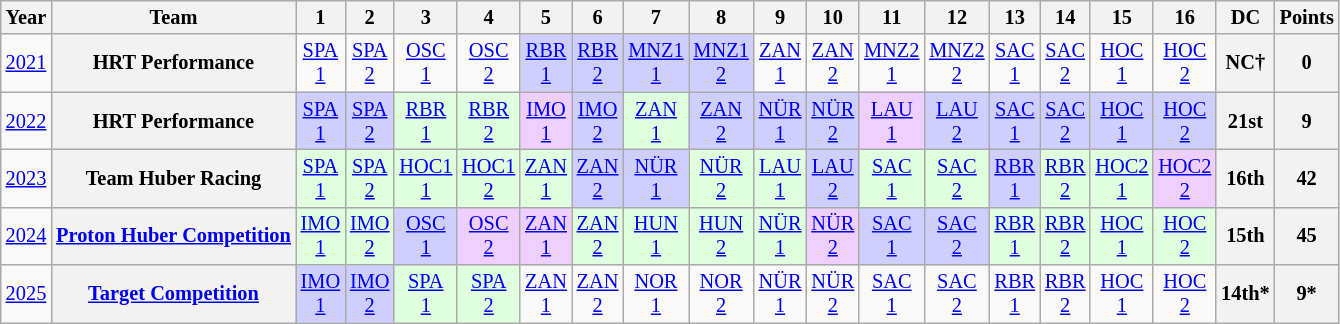<table class="wikitable" style="text-align:center; font-size:85%">
<tr>
<th>Year</th>
<th>Team</th>
<th>1</th>
<th>2</th>
<th>3</th>
<th>4</th>
<th>5</th>
<th>6</th>
<th>7</th>
<th>8</th>
<th>9</th>
<th>10</th>
<th>11</th>
<th>12</th>
<th>13</th>
<th>14</th>
<th>15</th>
<th>16</th>
<th>DC</th>
<th>Points</th>
</tr>
<tr>
<td><a href='#'>2021</a></td>
<th>HRT Performance</th>
<td style="background:#;"><a href='#'>SPA<br>1</a></td>
<td style="background:#;"><a href='#'>SPA<br>2</a></td>
<td style="background:#;"><a href='#'>OSC<br>1</a></td>
<td style="background:#;"><a href='#'>OSC<br>2</a></td>
<td style="background:#CFCFFF;"><a href='#'>RBR<br>1</a><br></td>
<td style="background:#CFCFFF;"><a href='#'>RBR<br>2</a><br></td>
<td style="background:#CFCFFF;"><a href='#'>MNZ1<br>1</a><br></td>
<td style="background:#CFCFFF;"><a href='#'>MNZ1<br>2</a><br></td>
<td style="background:#;"><a href='#'>ZAN<br>1</a></td>
<td style="background:#;"><a href='#'>ZAN<br>2</a></td>
<td style="background:#;"><a href='#'>MNZ2<br>1</a></td>
<td style="background:#;"><a href='#'>MNZ2<br>2</a></td>
<td style="background:#;"><a href='#'>SAC<br>1</a></td>
<td style="background:#;"><a href='#'>SAC<br>2</a></td>
<td style="background:#;"><a href='#'>HOC<br>1</a></td>
<td style="background:#;"><a href='#'>HOC<br>2</a></td>
<th>NC†</th>
<th>0</th>
</tr>
<tr>
<td><a href='#'>2022</a></td>
<th>HRT Performance</th>
<td style="background:#CFCFFF;"><a href='#'>SPA<br>1</a><br></td>
<td style="background:#CFCFFF;"><a href='#'>SPA<br>2</a><br></td>
<td style="background:#DFFFDF;"><a href='#'>RBR<br>1</a><br></td>
<td style="background:#DFFFDF;"><a href='#'>RBR<br>2</a><br></td>
<td style="background:#EFCFFF;"><a href='#'>IMO<br>1</a><br></td>
<td style="background:#CFCFFF;"><a href='#'>IMO<br>2</a><br></td>
<td style="background:#DFFFDF;"><a href='#'>ZAN<br>1</a><br></td>
<td style="background:#CFCFFF;"><a href='#'>ZAN<br>2</a><br></td>
<td style="background:#CFCFFF;"><a href='#'>NÜR<br>1</a><br></td>
<td style="background:#CFCFFF;"><a href='#'>NÜR<br>2</a><br></td>
<td style="background:#EFCFFF;"><a href='#'>LAU<br>1</a><br></td>
<td style="background:#CFCFFF;"><a href='#'>LAU<br>2</a><br></td>
<td style="background:#CFCFFF;"><a href='#'>SAC<br>1</a><br></td>
<td style="background:#CFCFFF;"><a href='#'>SAC<br>2</a><br></td>
<td style="background:#CFCFFF;"><a href='#'>HOC<br>1</a><br></td>
<td style="background:#CFCFFF;"><a href='#'>HOC<br>2</a><br></td>
<th>21st</th>
<th>9</th>
</tr>
<tr>
<td><a href='#'>2023</a></td>
<th>Team Huber Racing</th>
<td style="background:#DFFFDF;"><a href='#'>SPA<br>1</a><br></td>
<td style="background:#DFFFDF;"><a href='#'>SPA<br>2</a><br></td>
<td style="background:#DFFFDF;"><a href='#'>HOC1<br>1</a><br></td>
<td style="background:#DFFFDF;"><a href='#'>HOC1<br>2</a><br></td>
<td style="background:#DFFFDF;"><a href='#'>ZAN<br>1</a><br></td>
<td style="background:#CFCFFF;"><a href='#'>ZAN<br>2</a><br></td>
<td style="background:#CFCFFF;"><a href='#'>NÜR<br>1</a><br></td>
<td style="background:#DFFFDF;"><a href='#'>NÜR<br>2</a><br></td>
<td style="background:#DFFFDF;"><a href='#'>LAU<br>1</a><br></td>
<td style="background:#CFCFFF;"><a href='#'>LAU<br>2</a><br></td>
<td style="background:#DFFFDF;"><a href='#'>SAC<br>1</a><br></td>
<td style="background:#DFFFDF;"><a href='#'>SAC<br>2</a><br></td>
<td style="background:#CFCFFF;"><a href='#'>RBR<br>1</a><br></td>
<td style="background:#DFFFDF;"><a href='#'>RBR<br>2</a><br></td>
<td style="background:#DFFFDF;"><a href='#'>HOC2<br>1</a><br></td>
<td style="background:#EFCFFF;"><a href='#'>HOC2<br>2</a><br></td>
<th>16th</th>
<th>42</th>
</tr>
<tr>
<td><a href='#'>2024</a></td>
<th><a href='#'>Proton Huber Competition</a></th>
<td style="background:#DFFFDF;"><a href='#'>IMO<br>1</a><br></td>
<td style="background:#DFFFDF;"><a href='#'>IMO<br>2</a><br></td>
<td style="background:#CFCFFF;"><a href='#'>OSC<br>1</a><br></td>
<td style="background:#EFCFFF;"><a href='#'>OSC<br>2</a><br></td>
<td style="background:#EFCFFF;"><a href='#'>ZAN<br>1</a><br></td>
<td style="background:#DFFFDF;"><a href='#'>ZAN<br>2</a><br></td>
<td style="background:#DFFFDF;"><a href='#'>HUN<br>1</a><br></td>
<td style="background:#DFFFDF;"><a href='#'>HUN<br>2</a><br></td>
<td style="background:#DFFFDF;"><a href='#'>NÜR<br>1</a><br></td>
<td style="background:#EFCFFF;"><a href='#'>NÜR<br>2</a><br></td>
<td style="background:#CFCFFF;"><a href='#'>SAC<br>1</a><br></td>
<td style="background:#CFCFFF;"><a href='#'>SAC<br>2</a><br></td>
<td style="background:#DFFFDF;"><a href='#'>RBR<br>1</a><br></td>
<td style="background:#DFFFDF;"><a href='#'>RBR<br>2</a><br></td>
<td style="background:#DFFFDF;"><a href='#'>HOC<br>1</a><br></td>
<td style="background:#DFFFDF;"><a href='#'>HOC<br>2</a><br></td>
<th>15th</th>
<th>45</th>
</tr>
<tr>
<td><a href='#'>2025</a></td>
<th><a href='#'>Target Competition</a></th>
<td style="background:#CFCFFF;"><a href='#'>IMO<br>1</a><br></td>
<td style="background:#CFCFFF;"><a href='#'>IMO<br>2</a><br></td>
<td style="background:#DFFFDF;"><a href='#'>SPA<br>1</a><br></td>
<td style="background:#DFFFDF;"><a href='#'>SPA<br>2</a><br></td>
<td style="background:#;"><a href='#'>ZAN<br>1</a></td>
<td style="background:#;"><a href='#'>ZAN<br>2</a></td>
<td style="background:#;"><a href='#'>NOR<br>1</a></td>
<td style="background:#;"><a href='#'>NOR<br>2</a></td>
<td style="background:#;"><a href='#'>NÜR<br>1</a></td>
<td style="background:#;"><a href='#'>NÜR<br>2</a></td>
<td style="background:#;"><a href='#'>SAC<br>1</a></td>
<td style="background:#;"><a href='#'>SAC<br>2</a></td>
<td style="background:#;"><a href='#'>RBR<br>1</a></td>
<td style="background:#;"><a href='#'>RBR<br>2</a></td>
<td style="background:#;"><a href='#'>HOC<br>1</a></td>
<td style="background:#;"><a href='#'>HOC<br>2</a></td>
<th>14th*</th>
<th>9*</th>
</tr>
</table>
